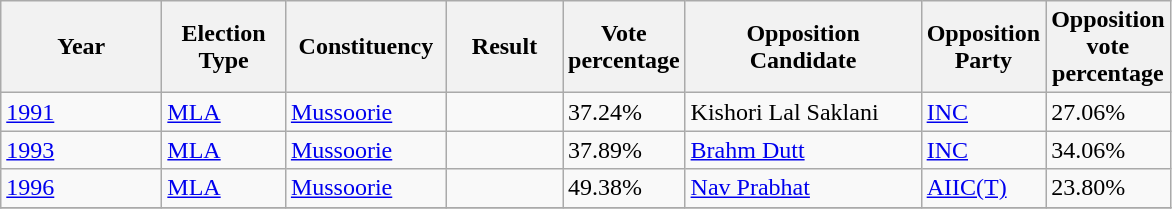<table class="sortable wikitable">
<tr>
<th width=100>Year</th>
<th width=75>Election Type</th>
<th width=100>Constituency</th>
<th width=70>Result</th>
<th width=70>Vote percentage</th>
<th width=150>Opposition Candidate</th>
<th width=70>Opposition Party</th>
<th width=70>Opposition vote percentage</th>
</tr>
<tr>
<td><a href='#'>1991</a></td>
<td><a href='#'>MLA</a></td>
<td><a href='#'>Mussoorie</a></td>
<td></td>
<td>37.24%</td>
<td>Kishori Lal Saklani</td>
<td><a href='#'>INC</a></td>
<td>27.06%</td>
</tr>
<tr>
<td><a href='#'>1993</a></td>
<td><a href='#'>MLA</a></td>
<td><a href='#'>Mussoorie</a></td>
<td></td>
<td>37.89%</td>
<td><a href='#'>Brahm Dutt</a></td>
<td><a href='#'>INC</a></td>
<td>34.06%</td>
</tr>
<tr>
<td><a href='#'>1996</a></td>
<td><a href='#'>MLA</a></td>
<td><a href='#'>Mussoorie</a></td>
<td></td>
<td>49.38%</td>
<td><a href='#'>Nav Prabhat</a></td>
<td><a href='#'>AIIC(T)</a></td>
<td>23.80%</td>
</tr>
<tr>
</tr>
</table>
